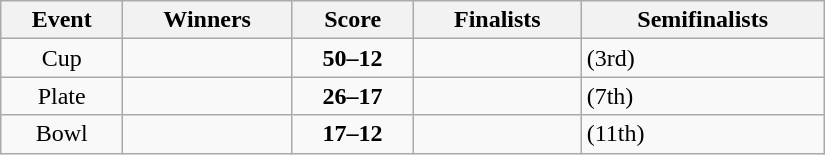<table class="wikitable" width=550 style="text-align: center">
<tr>
<th>Event</th>
<th>Winners</th>
<th>Score</th>
<th>Finalists</th>
<th>Semifinalists</th>
</tr>
<tr>
<td>Cup</td>
<td align=left><strong></strong></td>
<td><strong>50–12</strong></td>
<td align=left></td>
<td align=left> (3rd)<br></td>
</tr>
<tr>
<td>Plate</td>
<td align=left><strong></strong></td>
<td><strong>26–17</strong></td>
<td align=left></td>
<td align=left> (7th)<br></td>
</tr>
<tr>
<td>Bowl</td>
<td align=left><strong></strong></td>
<td><strong>17–12</strong></td>
<td align=left></td>
<td align=left> (11th)<br></td>
</tr>
</table>
